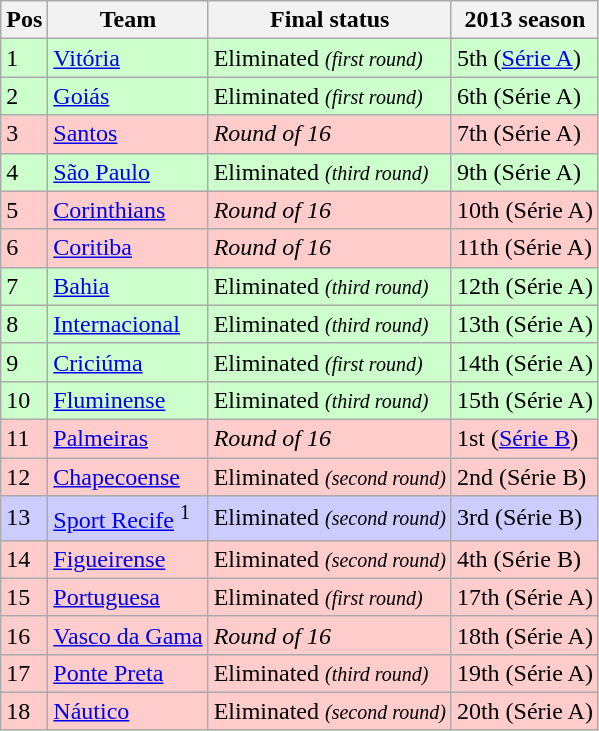<table class="wikitable">
<tr>
<th>Pos</th>
<th>Team</th>
<th>Final status</th>
<th>2013 season</th>
</tr>
<tr bgcolor=#ccffcc>
<td>1</td>
<td><a href='#'>Vitória</a></td>
<td>Eliminated <small><em>(first round)</em></small></td>
<td>5th (<a href='#'>Série A</a>)</td>
</tr>
<tr bgcolor=#ccffcc>
<td>2</td>
<td><a href='#'>Goiás</a></td>
<td>Eliminated <small><em>(first round)</em></small></td>
<td>6th (Série A)</td>
</tr>
<tr bgcolor=#ffcccc>
<td>3</td>
<td><a href='#'>Santos</a></td>
<td><em>Round of 16</em></td>
<td>7th (Série A)</td>
</tr>
<tr bgcolor=#ccffcc>
<td>4</td>
<td><a href='#'>São Paulo</a></td>
<td>Eliminated <small><em>(third round)</em></small></td>
<td>9th (Série A)</td>
</tr>
<tr bgcolor=#ffcccc>
<td>5</td>
<td><a href='#'>Corinthians</a></td>
<td><em>Round of 16</em></td>
<td>10th (Série A)</td>
</tr>
<tr bgcolor=#ffcccc>
<td>6</td>
<td><a href='#'>Coritiba</a></td>
<td><em>Round of 16</em></td>
<td>11th (Série A)</td>
</tr>
<tr bgcolor=#ccffcc>
<td>7</td>
<td><a href='#'>Bahia</a></td>
<td>Eliminated <small> <em>(third round)</em></small></td>
<td>12th (Série A)</td>
</tr>
<tr bgcolor=#ccffcc>
<td>8</td>
<td><a href='#'>Internacional</a></td>
<td>Eliminated <small><em>(third round)</em></small></td>
<td>13th (Série A)</td>
</tr>
<tr bgcolor=#ccffcc>
<td>9</td>
<td><a href='#'>Criciúma</a></td>
<td>Eliminated <small><em>(first round)</em></small></td>
<td>14th (Série A)</td>
</tr>
<tr bgcolor=#ccffcc>
<td>10</td>
<td><a href='#'>Fluminense</a></td>
<td>Eliminated <small> <em>(third round)</em></small></td>
<td>15th (Série A)</td>
</tr>
<tr bgcolor=#ffcccc>
<td>11</td>
<td><a href='#'>Palmeiras</a></td>
<td><em>Round of 16</em></td>
<td>1st (<a href='#'>Série B</a>)</td>
</tr>
<tr bgcolor=#ffcccc>
<td>12</td>
<td><a href='#'>Chapecoense</a></td>
<td>Eliminated <small><em>(second round)</em></small></td>
<td>2nd (Série B)</td>
</tr>
<tr bgcolor=#ccccff>
<td>13</td>
<td><a href='#'>Sport Recife</a> <sup>1</sup></td>
<td>Eliminated <small><em>(second round)</em></small></td>
<td>3rd (Série B)</td>
</tr>
<tr bgcolor=#ffcccc>
<td>14</td>
<td><a href='#'>Figueirense</a></td>
<td>Eliminated <small><em>(second round)</em></small></td>
<td>4th (Série B)</td>
</tr>
<tr bgcolor=#ffcccc>
<td>15</td>
<td><a href='#'>Portuguesa</a></td>
<td>Eliminated <small><em>(first round)</em></small></td>
<td>17th (Série A)</td>
</tr>
<tr bgcolor=#ffcccc>
<td>16</td>
<td><a href='#'>Vasco da Gama</a></td>
<td><em>Round of 16</em></td>
<td>18th (Série A)</td>
</tr>
<tr bgcolor=#ffcccc>
<td>17</td>
<td><a href='#'>Ponte Preta</a></td>
<td>Eliminated <small><em>(third round)</em></small></td>
<td>19th (Série A)</td>
</tr>
<tr bgcolor=#ffcccc>
<td>18</td>
<td><a href='#'>Náutico</a></td>
<td>Eliminated <small><em>(second round)</em></small></td>
<td>20th (Série A)</td>
</tr>
</table>
